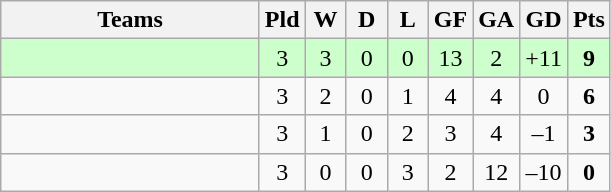<table class="wikitable" style="text-align: center;">
<tr>
<th width=165>Teams</th>
<th width=20>Pld</th>
<th width=20>W</th>
<th width=20>D</th>
<th width=20>L</th>
<th width=20>GF</th>
<th width=20>GA</th>
<th width=20>GD</th>
<th width=20>Pts</th>
</tr>
<tr align=center style="background:#ccffcc;">
<td style="text-align:left;"></td>
<td>3</td>
<td>3</td>
<td>0</td>
<td>0</td>
<td>13</td>
<td>2</td>
<td>+11</td>
<td><strong>9</strong></td>
</tr>
<tr align=center>
<td style="text-align:left;"></td>
<td>3</td>
<td>2</td>
<td>0</td>
<td>1</td>
<td>4</td>
<td>4</td>
<td>0</td>
<td><strong>6</strong></td>
</tr>
<tr align=center>
<td style="text-align:left;"></td>
<td>3</td>
<td>1</td>
<td>0</td>
<td>2</td>
<td>3</td>
<td>4</td>
<td>–1</td>
<td><strong>3</strong></td>
</tr>
<tr align=center>
<td style="text-align:left;"></td>
<td>3</td>
<td>0</td>
<td>0</td>
<td>3</td>
<td>2</td>
<td>12</td>
<td>–10</td>
<td><strong>0</strong></td>
</tr>
</table>
